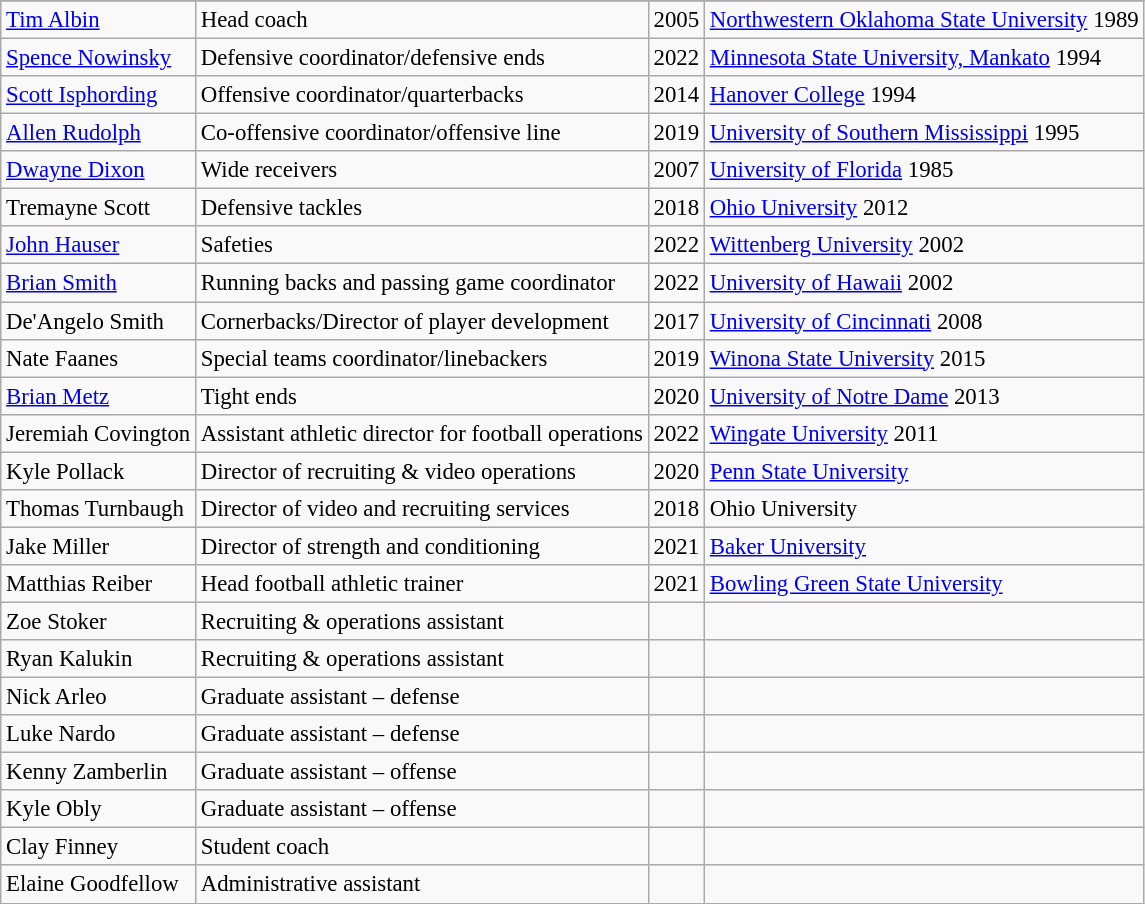<table class="wikitable" style="font-size: 95%;">
<tr>
</tr>
<tr>
<td><a href='#'>Tim Albin</a></td>
<td>Head coach</td>
<td>2005</td>
<td><a href='#'>Northwestern Oklahoma State University</a> 1989</td>
</tr>
<tr>
<td><a href='#'>Spence Nowinsky</a></td>
<td>Defensive coordinator/defensive ends</td>
<td>2022</td>
<td><a href='#'>Minnesota State University, Mankato</a> 1994</td>
</tr>
<tr>
<td><a href='#'>Scott Isphording</a></td>
<td>Offensive coordinator/quarterbacks</td>
<td>2014</td>
<td><a href='#'>Hanover College</a> 1994</td>
</tr>
<tr>
<td><a href='#'>Allen Rudolph</a></td>
<td>Co-offensive coordinator/offensive line</td>
<td>2019</td>
<td><a href='#'>University of Southern Mississippi</a> 1995</td>
</tr>
<tr>
<td><a href='#'>Dwayne Dixon</a></td>
<td>Wide receivers</td>
<td>2007</td>
<td><a href='#'>University of Florida</a> 1985</td>
</tr>
<tr>
<td>Tremayne Scott</td>
<td>Defensive tackles</td>
<td>2018</td>
<td><a href='#'>Ohio University</a> 2012</td>
</tr>
<tr>
<td><a href='#'>John Hauser</a></td>
<td>Safeties</td>
<td>2022</td>
<td><a href='#'>Wittenberg University</a> 2002</td>
</tr>
<tr>
<td><a href='#'>Brian Smith</a></td>
<td>Running backs and passing game coordinator</td>
<td>2022</td>
<td><a href='#'>University of Hawaii</a> 2002</td>
</tr>
<tr>
<td>De'Angelo Smith</td>
<td>Cornerbacks/Director of player development</td>
<td>2017</td>
<td><a href='#'>University of Cincinnati</a> 2008</td>
</tr>
<tr>
<td>Nate Faanes</td>
<td>Special teams coordinator/linebackers</td>
<td>2019</td>
<td><a href='#'>Winona State University</a> 2015</td>
</tr>
<tr>
<td><a href='#'>Brian Metz</a></td>
<td>Tight ends</td>
<td>2020</td>
<td><a href='#'>University of Notre Dame</a> 2013</td>
</tr>
<tr>
<td>Jeremiah Covington</td>
<td>Assistant athletic director for football operations</td>
<td>2022</td>
<td><a href='#'>Wingate University</a> 2011</td>
</tr>
<tr>
<td>Kyle Pollack</td>
<td>Director of recruiting & video operations</td>
<td>2020</td>
<td><a href='#'>Penn State University</a></td>
</tr>
<tr>
<td>Thomas Turnbaugh</td>
<td>Director of video and recruiting services</td>
<td>2018</td>
<td>Ohio University</td>
</tr>
<tr>
<td>Jake Miller</td>
<td>Director of strength and conditioning</td>
<td>2021</td>
<td><a href='#'>Baker University</a></td>
</tr>
<tr>
<td>Matthias Reiber</td>
<td>Head football athletic trainer</td>
<td>2021</td>
<td><a href='#'>Bowling Green State University</a></td>
</tr>
<tr>
<td>Zoe Stoker</td>
<td>Recruiting & operations assistant</td>
<td></td>
<td></td>
</tr>
<tr>
<td>Ryan Kalukin</td>
<td>Recruiting & operations assistant</td>
<td></td>
<td></td>
</tr>
<tr>
<td>Nick Arleo</td>
<td>Graduate assistant – defense</td>
<td></td>
<td></td>
</tr>
<tr>
<td>Luke Nardo</td>
<td>Graduate assistant – defense</td>
<td></td>
<td></td>
</tr>
<tr>
<td>Kenny Zamberlin</td>
<td>Graduate assistant – offense</td>
<td></td>
<td></td>
</tr>
<tr>
<td>Kyle Obly</td>
<td>Graduate assistant – offense</td>
<td></td>
<td></td>
</tr>
<tr>
<td>Clay Finney</td>
<td>Student coach</td>
<td></td>
<td></td>
</tr>
<tr>
<td>Elaine Goodfellow</td>
<td>Administrative assistant</td>
<td></td>
<td></td>
</tr>
</table>
